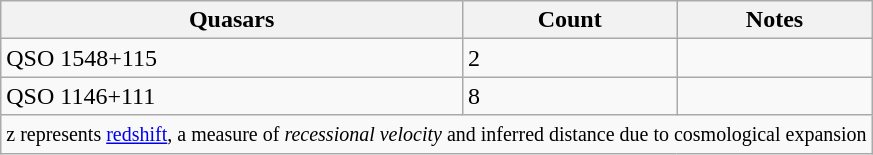<table class="wikitable" border="1">
<tr>
<th>Quasars</th>
<th>Count</th>
<th>Notes</th>
</tr>
<tr>
<td>QSO 1548+115<br></td>
<td>2</td>
<td></td>
</tr>
<tr>
<td>QSO 1146+111</td>
<td>8</td>
<td></td>
</tr>
<tr>
<td colspan=3><small>z represents <a href='#'>redshift</a>, a measure of <em>recessional velocity</em> and inferred distance due to cosmological expansion</small></td>
</tr>
</table>
